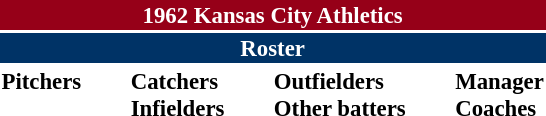<table class="toccolours" style="font-size: 95%;">
<tr>
<th colspan="10" style="background-color: #960018; color: white; text-align: center;">1962 Kansas City Athletics</th>
</tr>
<tr>
<td colspan="10" style="background-color: #003366; color: white; text-align: center;"><strong>Roster</strong></td>
</tr>
<tr>
<td valign="top"><strong>Pitchers</strong><br>




















</td>
<td width="25px"></td>
<td valign="top"><strong>Catchers</strong><br>


<strong>Infielders</strong>








</td>
<td width="25px"></td>
<td valign="top"><strong>Outfielders</strong><br>








<strong>Other batters</strong>

</td>
<td width="25px"></td>
<td valign="top"><strong>Manager</strong><br>
<strong>Coaches</strong>



</td>
</tr>
</table>
